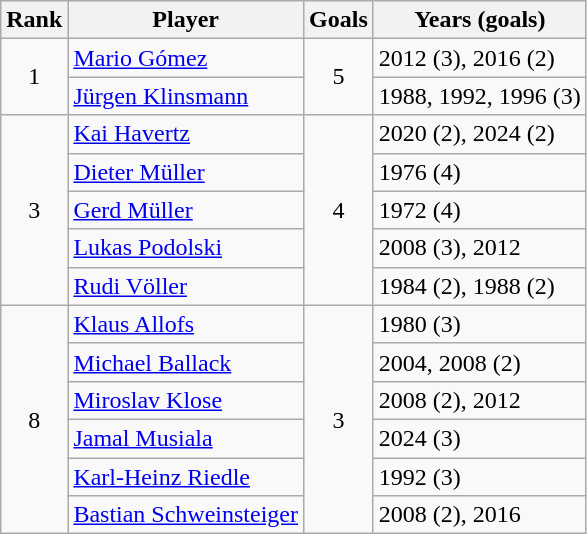<table class="wikitable" style="text-align: left;">
<tr>
<th>Rank</th>
<th>Player</th>
<th>Goals</th>
<th>Years (goals)</th>
</tr>
<tr>
<td rowspan=2 align=center>1</td>
<td><a href='#'>Mario Gómez</a></td>
<td rowspan=2 align=center>5</td>
<td>2012 (3), 2016 (2)</td>
</tr>
<tr>
<td><a href='#'>Jürgen Klinsmann</a></td>
<td>1988, 1992, 1996 (3)</td>
</tr>
<tr>
<td rowspan=5 align=center>3</td>
<td><a href='#'>Kai Havertz</a></td>
<td rowspan=5 align=center>4</td>
<td>2020 (2), 2024 (2)</td>
</tr>
<tr>
<td><a href='#'>Dieter Müller</a></td>
<td>1976 (4)</td>
</tr>
<tr>
<td><a href='#'>Gerd Müller</a></td>
<td>1972 (4)</td>
</tr>
<tr>
<td><a href='#'>Lukas Podolski</a></td>
<td>2008 (3), 2012</td>
</tr>
<tr>
<td><a href='#'>Rudi Völler</a></td>
<td>1984 (2), 1988 (2)</td>
</tr>
<tr>
<td rowspan=6 align=center>8</td>
<td><a href='#'>Klaus Allofs</a></td>
<td rowspan=6 align=center>3</td>
<td>1980 (3)</td>
</tr>
<tr>
<td><a href='#'>Michael Ballack</a></td>
<td>2004, 2008 (2)</td>
</tr>
<tr>
<td><a href='#'>Miroslav Klose</a></td>
<td>2008 (2), 2012</td>
</tr>
<tr>
<td><a href='#'>Jamal Musiala</a></td>
<td>2024 (3)</td>
</tr>
<tr>
<td><a href='#'>Karl-Heinz Riedle</a></td>
<td>1992 (3)</td>
</tr>
<tr>
<td><a href='#'>Bastian Schweinsteiger</a></td>
<td>2008 (2), 2016</td>
</tr>
</table>
